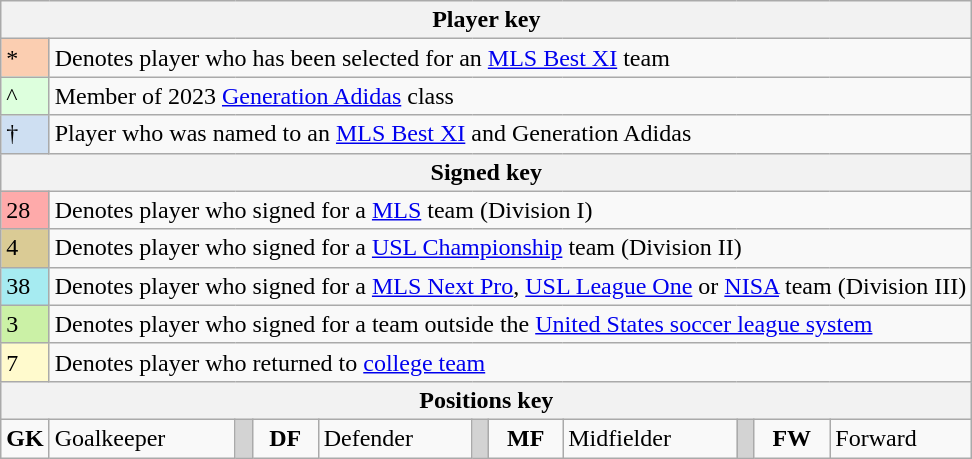<table class="wikitable">
<tr>
<th colspan="11">Player key</th>
</tr>
<tr>
<td scope="row" style="background:#FBCEB1;">*</td>
<td colspan="11">Denotes player who has been selected for an <a href='#'>MLS Best XI</a> team</td>
</tr>
<tr>
<td scope="row" style="background:#ddffdd;">^</td>
<td colspan="11">Member of 2023 <a href='#'>Generation Adidas</a> class</td>
</tr>
<tr>
<td scope="row" style="background:#cedff2;">†</td>
<td colspan="11">Player who was named to an <a href='#'>MLS Best XI</a> and Generation Adidas</td>
</tr>
<tr>
<th colspan="11">Signed key</th>
</tr>
<tr>
<td scope="row" style="background:#FEAAAA;">28</td>
<td colspan="11">Denotes player who signed for a <a href='#'>MLS</a> team (Division I)</td>
</tr>
<tr>
<td scope="row" style="background:#DACB95;">4</td>
<td colspan="11">Denotes player who signed for a <a href='#'>USL Championship</a> team (Division II)</td>
</tr>
<tr>
<td scope="row" style="background:#A6EBF1;">38</td>
<td colspan="11">Denotes player who signed for a <a href='#'>MLS Next Pro</a>, <a href='#'>USL League One</a> or <a href='#'>NISA</a> team (Division III)</td>
</tr>
<tr>
<td scope="row" style="background:#CBF1A6;">3</td>
<td colspan="11">Denotes player who signed for a team outside the <a href='#'>United States soccer league system</a></td>
</tr>
<tr>
<td scope="row" style="background:#FFFACD;">7</td>
<td colspan="11">Denotes player who returned to <a href='#'>college team</a></td>
</tr>
<tr>
<th colspan="11">Positions key</th>
</tr>
<tr>
<td style="text-align:center;"><strong>GK</strong></td>
<td style="text-align:left;">Goalkeeper</td>
<td style="background-color:lightgrey;"></td>
<td style="text-align:center;"><strong>DF</strong></td>
<td style="text-align:left;">Defender</td>
<td style="background-color:lightgrey;"></td>
<td style="text-align:center;"><strong>MF</strong></td>
<td style="text-align:left;">Midfielder</td>
<td style="background-color:lightgrey;"></td>
<td style="text-align:center;"><strong>FW</strong></td>
<td style="text-align:left;">Forward</td>
</tr>
</table>
